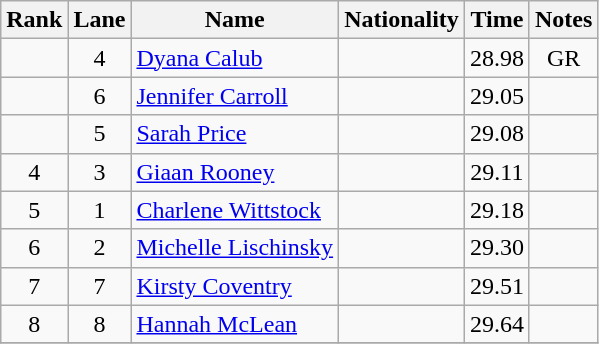<table class="wikitable sortable" style="text-align:center">
<tr>
<th>Rank</th>
<th>Lane</th>
<th>Name</th>
<th>Nationality</th>
<th>Time</th>
<th>Notes</th>
</tr>
<tr>
<td></td>
<td>4</td>
<td align=left><a href='#'>Dyana Calub</a></td>
<td align=left></td>
<td>28.98</td>
<td>GR</td>
</tr>
<tr>
<td></td>
<td>6</td>
<td align=left><a href='#'>Jennifer Carroll</a></td>
<td align=left></td>
<td>29.05</td>
<td></td>
</tr>
<tr>
<td></td>
<td>5</td>
<td align=left><a href='#'>Sarah Price</a></td>
<td align=left></td>
<td>29.08</td>
<td></td>
</tr>
<tr>
<td>4</td>
<td>3</td>
<td align=left><a href='#'>Giaan Rooney</a></td>
<td align=left></td>
<td>29.11</td>
<td></td>
</tr>
<tr>
<td>5</td>
<td>1</td>
<td align=left><a href='#'>Charlene Wittstock</a></td>
<td align=left></td>
<td>29.18</td>
<td></td>
</tr>
<tr>
<td>6</td>
<td>2</td>
<td align=left><a href='#'>Michelle Lischinsky</a></td>
<td align=left></td>
<td>29.30</td>
<td></td>
</tr>
<tr>
<td>7</td>
<td>7</td>
<td align=left><a href='#'>Kirsty Coventry</a></td>
<td align=left></td>
<td>29.51</td>
<td></td>
</tr>
<tr>
<td>8</td>
<td>8</td>
<td align=left><a href='#'>Hannah McLean</a></td>
<td align=left></td>
<td>29.64</td>
<td></td>
</tr>
<tr>
</tr>
</table>
